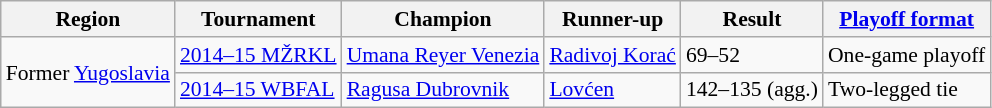<table class=wikitable style="font-size:90%;">
<tr>
<th>Region</th>
<th>Tournament</th>
<th><strong>Champion</strong></th>
<th>Runner-up</th>
<th>Result</th>
<th><a href='#'>Playoff format</a></th>
</tr>
<tr>
<td rowspan=2>Former <a href='#'>Yugoslavia</a></td>
<td><a href='#'>2014–15 MŽRKL</a></td>
<td> <a href='#'>Umana Reyer Venezia</a></td>
<td> <a href='#'>Radivoj Korać</a></td>
<td>69–52</td>
<td>One-game playoff</td>
</tr>
<tr>
<td><a href='#'>2014–15 WBFAL</a></td>
<td> <a href='#'>Ragusa Dubrovnik</a></td>
<td> <a href='#'>Lovćen</a></td>
<td>142–135 (agg.)</td>
<td>Two-legged tie</td>
</tr>
</table>
